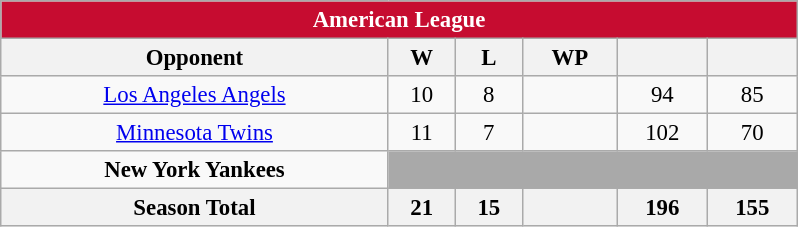<table class="wikitable" style="margin:1em auto; font-size:95%; text-align:center; width:35em;">
<tr>
<th colspan="7" style="background:#c60c30; color:#ffffff;">American League</th>
</tr>
<tr>
<th>Opponent</th>
<th>W</th>
<th>L</th>
<th>WP</th>
<th></th>
<th></th>
</tr>
<tr>
<td><a href='#'>Los Angeles Angels</a></td>
<td>10</td>
<td>8</td>
<td></td>
<td>94</td>
<td>85</td>
</tr>
<tr>
<td><a href='#'>Minnesota Twins</a></td>
<td>11</td>
<td>7</td>
<td></td>
<td>102</td>
<td>70</td>
</tr>
<tr>
<td><strong>New York Yankees</strong></td>
<td colspan=5 style="background:darkgray;"></td>
</tr>
<tr>
<th>Season Total</th>
<th>21</th>
<th>15</th>
<th></th>
<th>196</th>
<th>155</th>
</tr>
</table>
